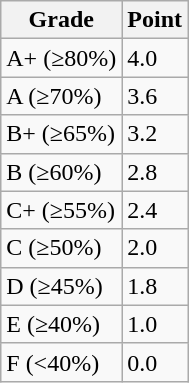<table class="wikitable">
<tr>
<th>Grade</th>
<th>Point</th>
</tr>
<tr>
<td>A+ (≥80%)</td>
<td>4.0</td>
</tr>
<tr>
<td>A (≥70%)</td>
<td>3.6</td>
</tr>
<tr>
<td>B+ (≥65%)</td>
<td>3.2</td>
</tr>
<tr>
<td>B (≥60%)</td>
<td>2.8</td>
</tr>
<tr>
<td>C+ (≥55%)</td>
<td>2.4</td>
</tr>
<tr>
<td>C (≥50%)</td>
<td>2.0</td>
</tr>
<tr>
<td>D (≥45%)</td>
<td>1.8</td>
</tr>
<tr>
<td>E (≥40%)</td>
<td>1.0</td>
</tr>
<tr>
<td>F (<40%)</td>
<td>0.0</td>
</tr>
</table>
